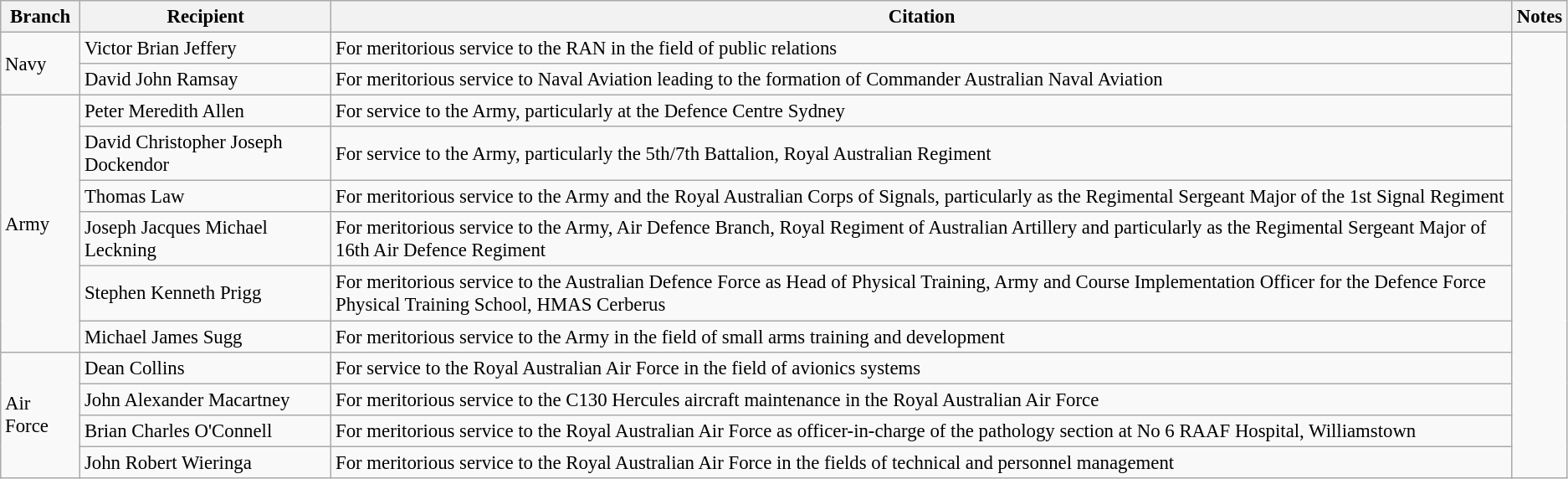<table class="wikitable" style="font-size:95%;">
<tr>
<th>Branch</th>
<th>Recipient</th>
<th>Citation</th>
<th>Notes</th>
</tr>
<tr>
<td rowspan=2>Navy</td>
<td> Victor Brian Jeffery</td>
<td>For meritorious service to the RAN in the field of public relations</td>
<td rowspan=12></td>
</tr>
<tr>
<td> David John Ramsay</td>
<td>For meritorious service to Naval Aviation leading to the formation of Commander Australian Naval Aviation</td>
</tr>
<tr>
<td rowspan=6>Army</td>
<td> Peter Meredith Allen</td>
<td>For service to the Army, particularly at the Defence Centre Sydney</td>
</tr>
<tr>
<td> David Christopher Joseph Dockendor</td>
<td>For service to the Army, particularly the 5th/7th Battalion, Royal Australian Regiment</td>
</tr>
<tr>
<td> Thomas Law</td>
<td>For meritorious service to the Army and the Royal Australian Corps of Signals, particularly as the Regimental Sergeant Major of the 1st Signal Regiment</td>
</tr>
<tr>
<td> Joseph Jacques Michael Leckning</td>
<td>For meritorious service to the Army, Air Defence Branch, Royal Regiment of Australian Artillery and particularly as the Regimental Sergeant Major of 16th Air Defence Regiment</td>
</tr>
<tr>
<td> Stephen Kenneth Prigg</td>
<td>For meritorious service to the Australian Defence Force as Head of Physical Training, Army and Course Implementation Officer for the Defence Force Physical Training School, HMAS Cerberus</td>
</tr>
<tr>
<td> Michael James Sugg</td>
<td>For meritorious service to the Army in the field of small arms training and development</td>
</tr>
<tr>
<td rowspan=4>Air Force</td>
<td> Dean Collins</td>
<td>For service to the Royal Australian Air Force in the field of avionics systems</td>
</tr>
<tr>
<td> John Alexander Macartney</td>
<td>For meritorious service to the C130 Hercules aircraft maintenance in the Royal Australian Air Force</td>
</tr>
<tr>
<td> Brian Charles O'Connell</td>
<td>For meritorious service to the Royal Australian Air Force as officer-in-charge of the pathology section at No 6 RAAF Hospital, Williamstown</td>
</tr>
<tr>
<td> John Robert Wieringa</td>
<td>For meritorious service to the Royal Australian Air Force in the fields of technical and personnel management</td>
</tr>
</table>
